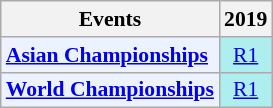<table class="wikitable" style="font-size: 90%; text-align:center">
<tr>
<th>Events</th>
<th>2019</th>
</tr>
<tr>
<td bgcolor="#ECF2FF"; align="left"><strong><a href='#'>Asian Championships</a></strong></td>
<td bgcolor=AFEEEE><a href='#'>R1</a></td>
</tr>
<tr>
<td bgcolor="#ECF2FF"; align="left"><strong><a href='#'>World Championships</a></strong></td>
<td bgcolor=AFEEEE><a href='#'>R1</a></td>
</tr>
</table>
